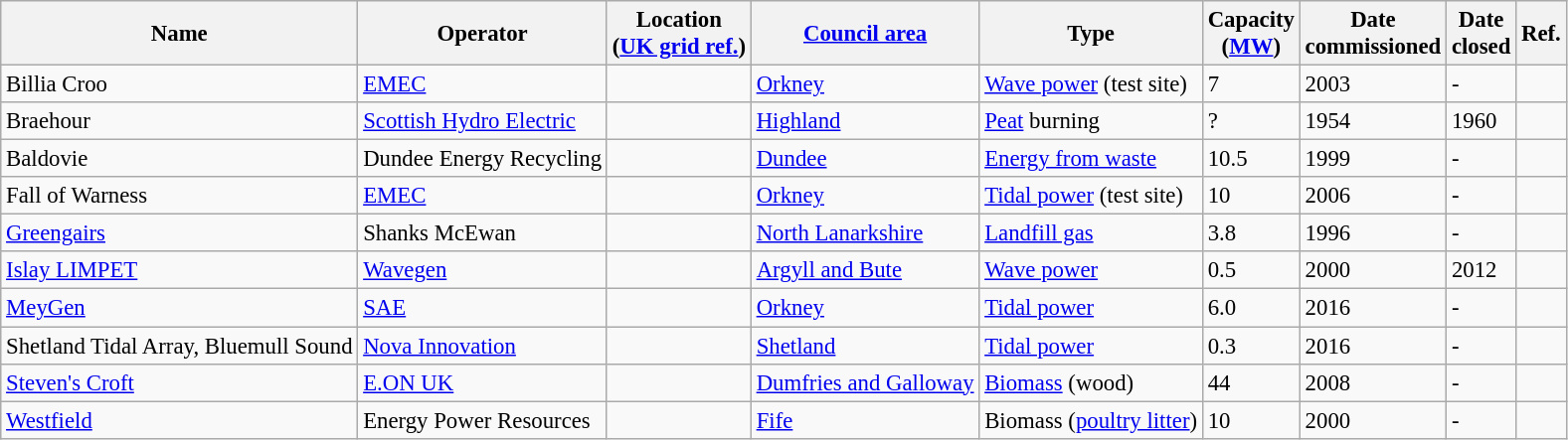<table class="wikitable sortable" style="font-size:95%;">
<tr>
<th>Name</th>
<th>Operator</th>
<th>Location<br>(<a href='#'>UK grid ref.</a>)</th>
<th><a href='#'>Council area</a></th>
<th>Type</th>
<th>Capacity<br>(<a href='#'>MW</a>)</th>
<th>Date<br>commissioned</th>
<th>Date<br>closed</th>
<th class=unsortable>Ref.</th>
</tr>
<tr>
<td>Billia Croo</td>
<td><a href='#'>EMEC</a></td>
<td></td>
<td><a href='#'>Orkney</a></td>
<td><a href='#'>Wave power</a> (test site)</td>
<td>7</td>
<td>2003</td>
<td>-</td>
<td></td>
</tr>
<tr>
<td>Braehour</td>
<td><a href='#'>Scottish Hydro Electric</a></td>
<td></td>
<td><a href='#'>Highland</a></td>
<td><a href='#'>Peat</a> burning</td>
<td>?</td>
<td>1954</td>
<td>1960</td>
<td></td>
</tr>
<tr>
<td>Baldovie</td>
<td>Dundee Energy Recycling</td>
<td></td>
<td><a href='#'>Dundee</a></td>
<td><a href='#'>Energy from waste</a></td>
<td>10.5</td>
<td>1999</td>
<td>-</td>
<td></td>
</tr>
<tr>
<td>Fall of Warness</td>
<td><a href='#'>EMEC</a></td>
<td></td>
<td><a href='#'>Orkney</a></td>
<td><a href='#'>Tidal power</a> (test site)</td>
<td>10</td>
<td>2006</td>
<td>-</td>
<td></td>
</tr>
<tr>
<td><a href='#'>Greengairs</a></td>
<td>Shanks McEwan</td>
<td></td>
<td><a href='#'>North Lanarkshire</a></td>
<td><a href='#'>Landfill gas</a></td>
<td>3.8</td>
<td>1996</td>
<td>-</td>
<td></td>
</tr>
<tr>
<td><a href='#'>Islay LIMPET</a></td>
<td><a href='#'>Wavegen</a></td>
<td></td>
<td><a href='#'>Argyll and Bute</a></td>
<td><a href='#'>Wave power</a></td>
<td>0.5</td>
<td>2000</td>
<td>2012</td>
<td></td>
</tr>
<tr>
<td><a href='#'>MeyGen</a></td>
<td><a href='#'>SAE</a></td>
<td></td>
<td><a href='#'>Orkney</a></td>
<td><a href='#'>Tidal power</a></td>
<td>6.0</td>
<td>2016</td>
<td>-</td>
<td></td>
</tr>
<tr>
<td>Shetland Tidal Array, Bluemull Sound</td>
<td><a href='#'>Nova Innovation</a></td>
<td></td>
<td><a href='#'>Shetland</a></td>
<td><a href='#'>Tidal power</a></td>
<td>0.3</td>
<td>2016</td>
<td>-</td>
<td></td>
</tr>
<tr>
<td><a href='#'>Steven's Croft</a></td>
<td><a href='#'>E.ON UK</a></td>
<td></td>
<td><a href='#'>Dumfries and Galloway</a></td>
<td><a href='#'>Biomass</a> (wood)</td>
<td>44</td>
<td>2008</td>
<td>-</td>
<td></td>
</tr>
<tr>
<td><a href='#'>Westfield</a></td>
<td>Energy Power Resources</td>
<td></td>
<td><a href='#'>Fife</a></td>
<td>Biomass (<a href='#'>poultry litter</a>)</td>
<td>10</td>
<td>2000</td>
<td>-</td>
<td></td>
</tr>
</table>
